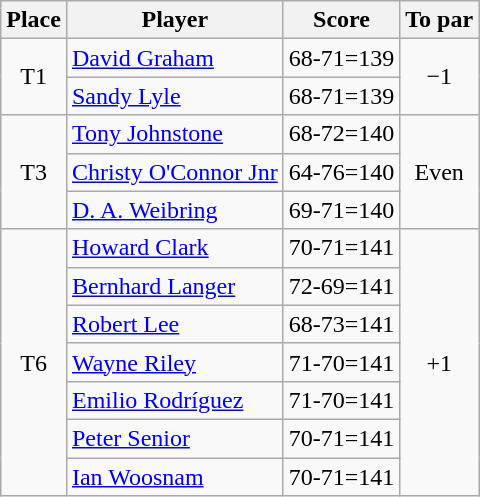<table class="wikitable">
<tr>
<th>Place</th>
<th>Player</th>
<th>Score</th>
<th>To par</th>
</tr>
<tr>
<td rowspan="2" align=center>T1</td>
<td> <a href='#'>David Graham</a></td>
<td align=center>68-71=139</td>
<td rowspan="2" align=center>−1</td>
</tr>
<tr>
<td> <a href='#'>Sandy Lyle</a></td>
<td align=center>68-71=139</td>
</tr>
<tr>
<td rowspan="3" align=center>T3</td>
<td> <a href='#'>Tony Johnstone</a></td>
<td align=center>68-72=140</td>
<td rowspan="3" align=center>Even</td>
</tr>
<tr>
<td> <a href='#'>Christy O'Connor Jnr</a></td>
<td align=center>64-76=140</td>
</tr>
<tr>
<td> <a href='#'>D. A. Weibring</a></td>
<td align=center>69-71=140</td>
</tr>
<tr>
<td rowspan="7" align=center>T6</td>
<td> <a href='#'>Howard Clark</a></td>
<td align=center>70-71=141</td>
<td rowspan="7" align=center>+1</td>
</tr>
<tr>
<td> <a href='#'>Bernhard Langer</a></td>
<td align=center>72-69=141</td>
</tr>
<tr>
<td> <a href='#'>Robert Lee</a></td>
<td align=center>68-73=141</td>
</tr>
<tr>
<td> <a href='#'>Wayne Riley</a></td>
<td align=center>71-70=141</td>
</tr>
<tr>
<td> <a href='#'>Emilio Rodríguez</a></td>
<td align=center>71-70=141</td>
</tr>
<tr>
<td> <a href='#'>Peter Senior</a></td>
<td align=center>70-71=141</td>
</tr>
<tr>
<td> <a href='#'>Ian Woosnam</a></td>
<td align=center>70-71=141</td>
</tr>
</table>
